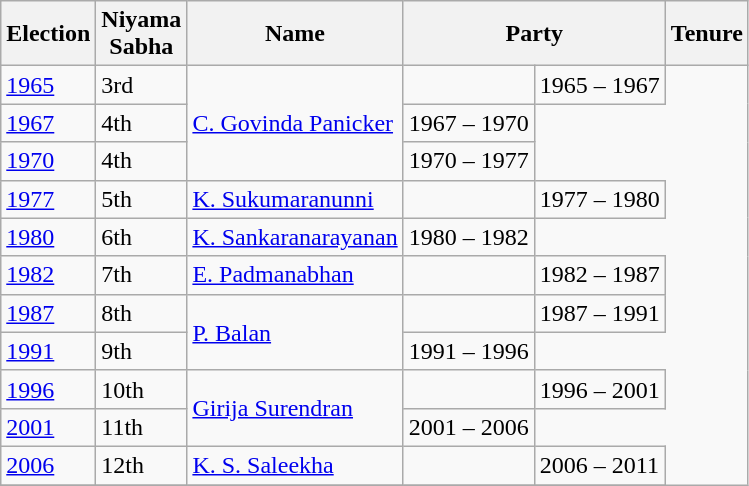<table class="wikitable sortable">
<tr>
<th>Election</th>
<th>Niyama<br>Sabha</th>
<th>Name</th>
<th colspan="2">Party</th>
<th>Tenure</th>
</tr>
<tr>
<td><a href='#'>1965</a></td>
<td>3rd</td>
<td rowspan="3"><a href='#'>C. Govinda Panicker</a></td>
<td></td>
<td>1965 – 1967</td>
</tr>
<tr>
<td><a href='#'>1967</a></td>
<td>4th</td>
<td>1967 – 1970</td>
</tr>
<tr>
<td><a href='#'>1970</a></td>
<td>4th</td>
<td>1970 – 1977</td>
</tr>
<tr>
<td><a href='#'>1977</a></td>
<td>5th</td>
<td><a href='#'>K. Sukumaranunni</a></td>
<td></td>
<td>1977 – 1980</td>
</tr>
<tr>
<td><a href='#'>1980</a></td>
<td>6th</td>
<td><a href='#'>K. Sankaranarayanan</a></td>
<td>1980 – 1982</td>
</tr>
<tr>
<td><a href='#'>1982</a></td>
<td>7th</td>
<td><a href='#'>E. Padmanabhan</a></td>
<td></td>
<td>1982 – 1987</td>
</tr>
<tr>
<td><a href='#'>1987</a></td>
<td>8th</td>
<td rowspan="2"><a href='#'>P. Balan</a></td>
<td></td>
<td>1987 – 1991</td>
</tr>
<tr>
<td><a href='#'>1991</a></td>
<td>9th</td>
<td>1991 – 1996</td>
</tr>
<tr>
<td><a href='#'>1996</a></td>
<td>10th</td>
<td rowspan="2"><a href='#'>Girija Surendran</a></td>
<td></td>
<td>1996 – 2001</td>
</tr>
<tr>
<td><a href='#'>2001</a></td>
<td>11th</td>
<td>2001 – 2006</td>
</tr>
<tr>
<td><a href='#'>2006</a></td>
<td>12th</td>
<td><a href='#'>K. S. Saleekha</a></td>
<td></td>
<td>2006 – 2011</td>
</tr>
<tr>
</tr>
</table>
